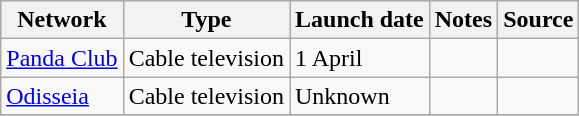<table class="wikitable sortable">
<tr>
<th>Network</th>
<th>Type</th>
<th>Launch date</th>
<th>Notes</th>
<th>Source</th>
</tr>
<tr>
<td><a href='#'>Panda Club</a></td>
<td>Cable television</td>
<td>1 April</td>
<td></td>
<td></td>
</tr>
<tr>
<td><a href='#'>Odisseia</a></td>
<td>Cable television</td>
<td>Unknown</td>
<td></td>
<td></td>
</tr>
<tr>
</tr>
</table>
